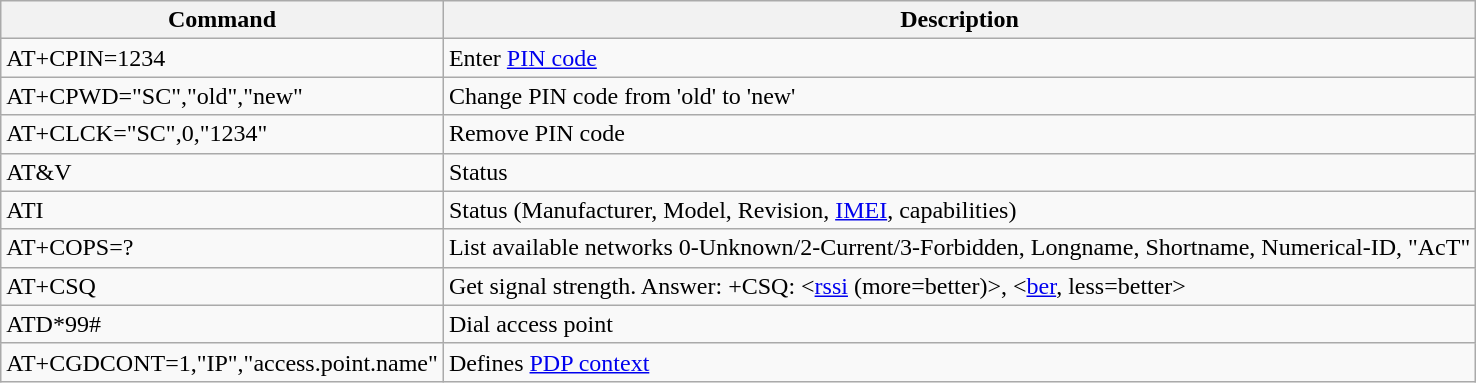<table class="wikitable">
<tr>
<th>Command</th>
<th>Description</th>
</tr>
<tr>
<td>AT+CPIN=1234</td>
<td>Enter <a href='#'>PIN code</a></td>
</tr>
<tr>
<td>AT+CPWD="SC","old","new"</td>
<td>Change PIN code from 'old' to 'new'</td>
</tr>
<tr>
<td>AT+CLCK="SC",0,"1234"</td>
<td>Remove PIN code</td>
</tr>
<tr>
<td>AT&V</td>
<td>Status</td>
</tr>
<tr>
<td>ATI</td>
<td>Status (Manufacturer, Model, Revision, <a href='#'>IMEI</a>, capabilities)</td>
</tr>
<tr>
<td>AT+COPS=?</td>
<td>List available networks 0-Unknown/2-Current/3-Forbidden, Longname, Shortname, Numerical-ID, "AcT"</td>
</tr>
<tr>
<td>AT+CSQ</td>
<td>Get signal strength. Answer: +CSQ: <<a href='#'>rssi</a> (more=better)>, <<a href='#'>ber</a>, less=better></td>
</tr>
<tr>
<td>ATD*99#</td>
<td>Dial access point</td>
</tr>
<tr>
<td>AT+CGDCONT=1,"IP","access.point.name"</td>
<td>Defines <a href='#'>PDP context</a></td>
</tr>
</table>
